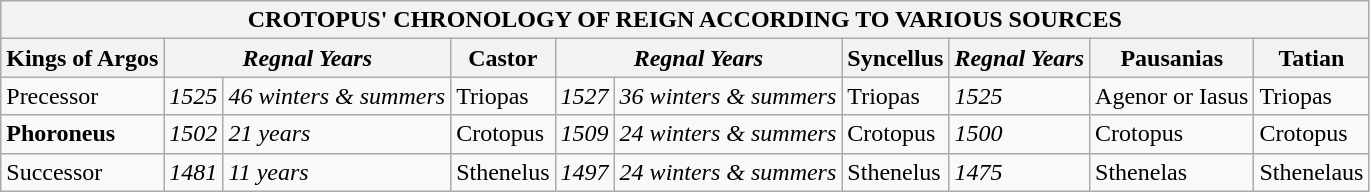<table class="wikitable">
<tr>
<th colspan="10">CROTOPUS' CHRONOLOGY OF REIGN ACCORDING TO VARIOUS SOURCES</th>
</tr>
<tr>
<th>Kings of Argos</th>
<th colspan="2"><em>Regnal Years</em></th>
<th>Castor</th>
<th colspan="2"><em>Regnal Years</em></th>
<th>Syncellus</th>
<th><em>Regnal Years</em></th>
<th>Pausanias</th>
<th>Tatian</th>
</tr>
<tr>
<td>Precessor</td>
<td><em>1525</em></td>
<td><em>46 winters & summers</em></td>
<td>Triopas</td>
<td><em>1527</em></td>
<td><em>36 winters & summers</em></td>
<td>Triopas</td>
<td><em>1525</em></td>
<td>Agenor or Iasus</td>
<td>Triopas</td>
</tr>
<tr>
<td><strong>Phoroneus</strong></td>
<td><em>1502</em></td>
<td><em>21 years</em></td>
<td>Crotopus</td>
<td><em>1509</em></td>
<td><em>24 winters & summers</em></td>
<td>Crotopus</td>
<td><em>1500</em></td>
<td>Crotopus</td>
<td>Crotopus</td>
</tr>
<tr>
<td>Successor</td>
<td><em>1481</em></td>
<td><em>11 years</em></td>
<td>Sthenelus</td>
<td><em>1497</em></td>
<td><em>24 winters & summers</em></td>
<td>Sthenelus</td>
<td><em>1475</em></td>
<td>Sthenelas</td>
<td>Sthenelaus</td>
</tr>
</table>
